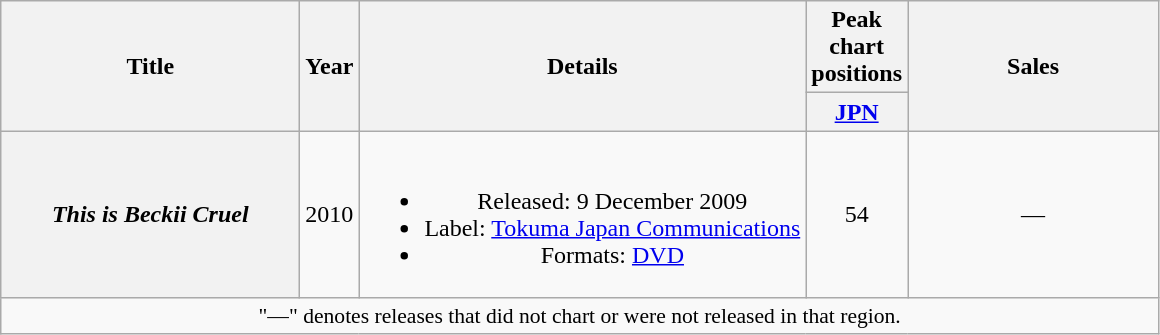<table class="wikitable plainrowheaders" style="text-align:center;">
<tr>
<th rowspan="2" style="width:12em;">Title</th>
<th rowspan="2">Year</th>
<th rowspan="2">Details</th>
<th colspan="1">Peak chart positions</th>
<th rowspan="2" style="width:10em;">Sales</th>
</tr>
<tr>
<th width="30"><a href='#'>JPN</a><br></th>
</tr>
<tr>
<th scope="row"><em>This is Beckii Cruel</em></th>
<td>2010</td>
<td><br><ul><li>Released: 9 December 2009</li><li>Label: <a href='#'>Tokuma Japan Communications</a></li><li>Formats: <a href='#'>DVD</a></li></ul></td>
<td>54</td>
<td>—</td>
</tr>
<tr>
<td colspan="6" style="font-size:90%;">"—" denotes releases that did not chart or were not released in that region.</td>
</tr>
</table>
